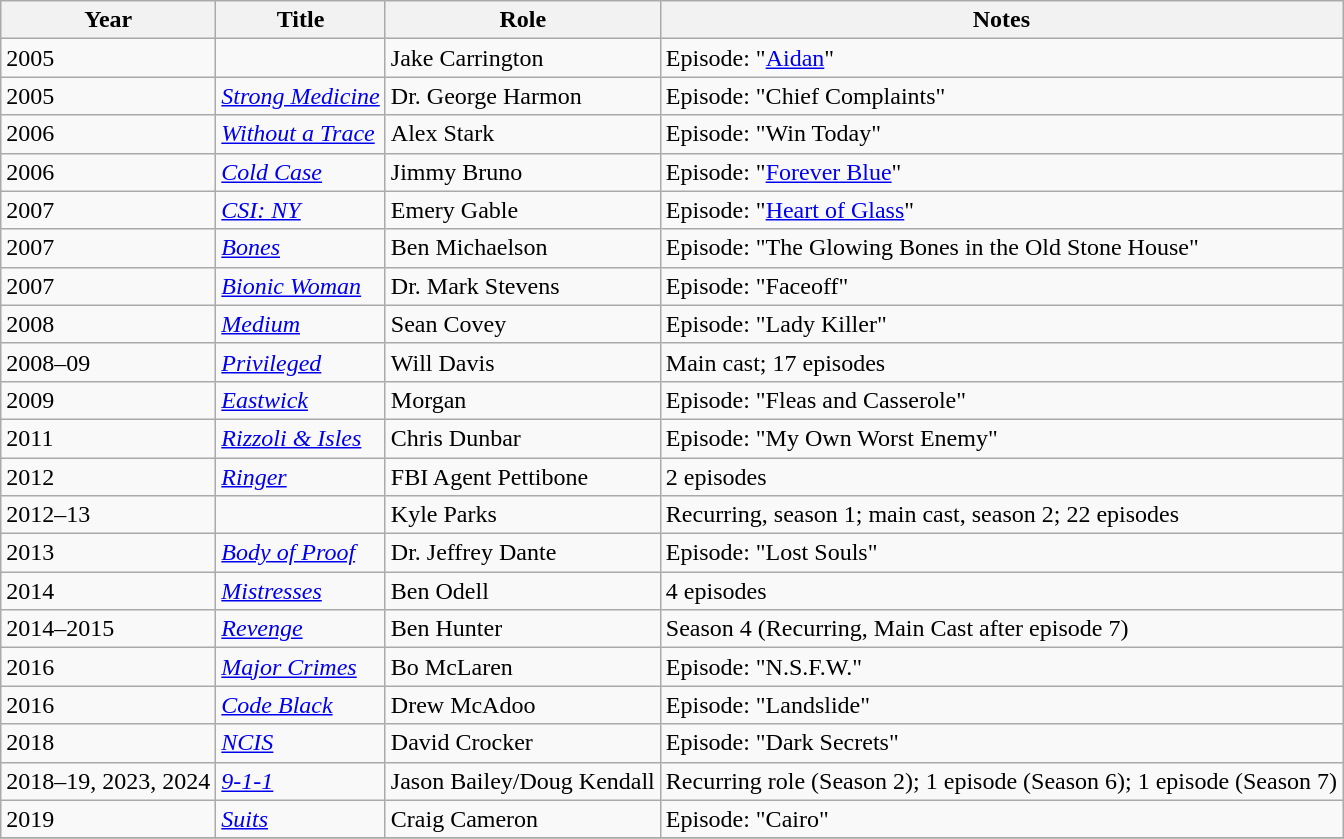<table class="wikitable sortable">
<tr>
<th>Year</th>
<th>Title</th>
<th>Role</th>
<th class="unsortable">Notes</th>
</tr>
<tr>
<td>2005</td>
<td><em></em></td>
<td>Jake Carrington</td>
<td>Episode: "<a href='#'>Aidan</a>"</td>
</tr>
<tr>
<td>2005</td>
<td><em><a href='#'>Strong Medicine</a></em></td>
<td>Dr. George Harmon</td>
<td>Episode: "Chief Complaints"</td>
</tr>
<tr>
<td>2006</td>
<td><em><a href='#'>Without a Trace</a></em></td>
<td>Alex Stark</td>
<td>Episode: "Win Today"</td>
</tr>
<tr>
<td>2006</td>
<td><em><a href='#'>Cold Case</a></em></td>
<td>Jimmy Bruno</td>
<td>Episode: "<a href='#'>Forever Blue</a>"</td>
</tr>
<tr>
<td>2007</td>
<td><em><a href='#'>CSI: NY</a></em></td>
<td>Emery Gable</td>
<td>Episode: "<a href='#'>Heart of Glass</a>"</td>
</tr>
<tr>
<td>2007</td>
<td><em><a href='#'>Bones</a></em></td>
<td>Ben Michaelson</td>
<td>Episode: "The Glowing Bones in the Old Stone House"</td>
</tr>
<tr>
<td>2007</td>
<td><em><a href='#'>Bionic Woman</a></em></td>
<td>Dr. Mark Stevens</td>
<td>Episode: "Faceoff"</td>
</tr>
<tr>
<td>2008</td>
<td><em><a href='#'>Medium</a></em></td>
<td>Sean Covey</td>
<td>Episode: "Lady Killer"</td>
</tr>
<tr>
<td>2008–09</td>
<td><em><a href='#'>Privileged</a></em></td>
<td>Will Davis</td>
<td>Main cast; 17 episodes</td>
</tr>
<tr>
<td>2009</td>
<td><em><a href='#'>Eastwick</a></em></td>
<td>Morgan</td>
<td>Episode: "Fleas and Casserole"</td>
</tr>
<tr>
<td>2011</td>
<td><em><a href='#'>Rizzoli & Isles</a></em></td>
<td>Chris Dunbar</td>
<td>Episode: "My Own Worst Enemy"</td>
</tr>
<tr>
<td>2012</td>
<td><em><a href='#'>Ringer</a></em></td>
<td>FBI Agent Pettibone</td>
<td>2 episodes</td>
</tr>
<tr>
<td>2012–13</td>
<td><em></em></td>
<td>Kyle Parks</td>
<td>Recurring, season 1; main cast, season 2; 22 episodes</td>
</tr>
<tr>
<td>2013</td>
<td><em><a href='#'>Body of Proof</a></em></td>
<td>Dr. Jeffrey Dante</td>
<td>Episode: "Lost Souls"</td>
</tr>
<tr>
<td>2014</td>
<td><em><a href='#'>Mistresses</a></em></td>
<td>Ben Odell</td>
<td>4 episodes</td>
</tr>
<tr>
<td>2014–2015</td>
<td><em><a href='#'>Revenge</a></em></td>
<td>Ben Hunter</td>
<td>Season 4 (Recurring, Main Cast after episode 7)</td>
</tr>
<tr>
<td>2016</td>
<td><em><a href='#'>Major Crimes</a></em></td>
<td>Bo McLaren</td>
<td>Episode: "N.S.F.W."</td>
</tr>
<tr>
<td>2016</td>
<td><em><a href='#'>Code Black</a></em></td>
<td>Drew McAdoo</td>
<td>Episode: "Landslide"</td>
</tr>
<tr>
<td>2018</td>
<td><em><a href='#'>NCIS</a></em></td>
<td>David Crocker</td>
<td>Episode: "Dark Secrets"</td>
</tr>
<tr>
<td>2018–19, 2023, 2024</td>
<td><em><a href='#'>9-1-1</a></em></td>
<td>Jason Bailey/Doug Kendall</td>
<td>Recurring role (Season 2); 1 episode (Season 6); 1 episode (Season 7)</td>
</tr>
<tr>
<td>2019</td>
<td><em><a href='#'>Suits</a></em></td>
<td>Craig Cameron</td>
<td>Episode: "Cairo"</td>
</tr>
<tr>
</tr>
</table>
